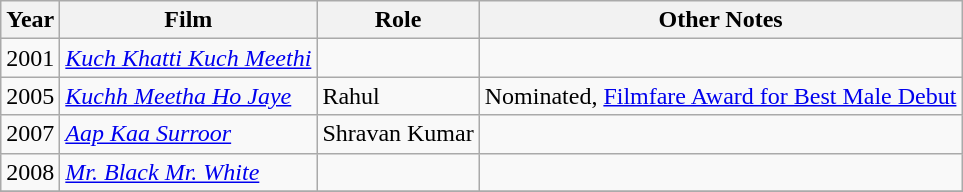<table class="wikitable sortable">
<tr>
<th>Year</th>
<th>Film</th>
<th>Role</th>
<th>Other Notes</th>
</tr>
<tr>
<td>2001</td>
<td><em><a href='#'>Kuch Khatti Kuch Meethi</a></em></td>
<td></td>
<td></td>
</tr>
<tr>
<td>2005</td>
<td><em><a href='#'>Kuchh Meetha Ho Jaye</a></em></td>
<td>Rahul</td>
<td>Nominated, <a href='#'>Filmfare Award for Best Male Debut</a></td>
</tr>
<tr>
<td>2007</td>
<td><em><a href='#'>Aap Kaa Surroor</a></em></td>
<td>Shravan Kumar</td>
<td></td>
</tr>
<tr>
<td>2008</td>
<td><em><a href='#'>Mr. Black Mr. White</a></em></td>
<td></td>
<td></td>
</tr>
<tr>
</tr>
</table>
